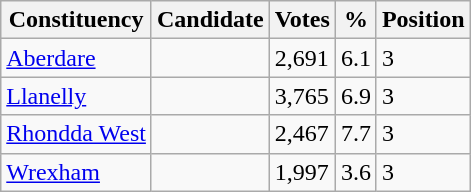<table class="wikitable sortable">
<tr>
<th>Constituency</th>
<th>Candidate</th>
<th>Votes</th>
<th>%</th>
<th>Position</th>
</tr>
<tr>
<td><a href='#'>Aberdare</a></td>
<td></td>
<td>2,691</td>
<td>6.1</td>
<td>3</td>
</tr>
<tr>
<td><a href='#'>Llanelly</a></td>
<td></td>
<td>3,765</td>
<td>6.9</td>
<td>3</td>
</tr>
<tr>
<td><a href='#'>Rhondda West</a></td>
<td></td>
<td>2,467</td>
<td>7.7</td>
<td>3</td>
</tr>
<tr>
<td><a href='#'>Wrexham</a></td>
<td></td>
<td>1,997</td>
<td>3.6</td>
<td>3</td>
</tr>
</table>
